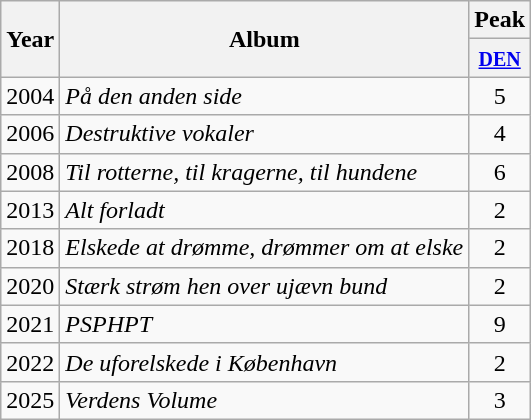<table class="wikitable">
<tr>
<th width="20" rowspan="2" style="text-align:center;">Year</th>
<th rowspan="2">Album</th>
<th colspan="1">Peak</th>
</tr>
<tr>
<th align="center"><a href='#'><small>DEN</small></a><br></th>
</tr>
<tr>
<td align="center">2004</td>
<td><em>På den anden side</em></td>
<td align="center">5</td>
</tr>
<tr>
<td align="center">2006</td>
<td><em>Destruktive vokaler</em></td>
<td align="center">4</td>
</tr>
<tr>
<td align="center">2008</td>
<td><em>Til rotterne, til kragerne, til hundene</em></td>
<td align="center">6</td>
</tr>
<tr>
<td align="center">2013</td>
<td><em>Alt forladt</em></td>
<td align="center">2</td>
</tr>
<tr>
<td align="center">2018</td>
<td><em>Elskede at drømme, drømmer om at elske</em></td>
<td align="center">2<br></td>
</tr>
<tr>
<td align="center">2020</td>
<td><em>Stærk strøm hen over ujævn bund</em></td>
<td align="center">2<br></td>
</tr>
<tr>
<td align="center">2021</td>
<td><em>PSPHPT</em></td>
<td align="center">9<br></td>
</tr>
<tr>
<td align="center">2022</td>
<td><em>De uforelskede i København</em></td>
<td align="center">2<br></td>
</tr>
<tr>
<td align="center">2025</td>
<td><em>Verdens Volume</em></td>
<td align="center">3<br></td>
</tr>
</table>
